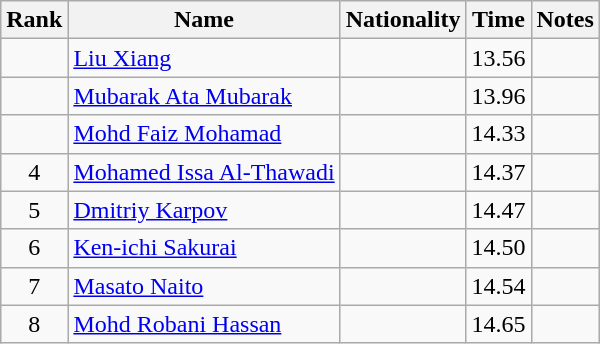<table class="wikitable sortable" style="text-align:center">
<tr>
<th>Rank</th>
<th>Name</th>
<th>Nationality</th>
<th>Time</th>
<th>Notes</th>
</tr>
<tr>
<td></td>
<td align=left><a href='#'>Liu Xiang</a></td>
<td align=left></td>
<td>13.56</td>
<td></td>
</tr>
<tr>
<td></td>
<td align=left><a href='#'>Mubarak Ata Mubarak</a></td>
<td align=left></td>
<td>13.96</td>
<td></td>
</tr>
<tr>
<td></td>
<td align=left><a href='#'>Mohd Faiz Mohamad</a></td>
<td align=left></td>
<td>14.33</td>
<td></td>
</tr>
<tr>
<td>4</td>
<td align=left><a href='#'>Mohamed Issa Al-Thawadi</a></td>
<td align=left></td>
<td>14.37</td>
<td></td>
</tr>
<tr>
<td>5</td>
<td align=left><a href='#'>Dmitriy Karpov</a></td>
<td align=left></td>
<td>14.47</td>
<td></td>
</tr>
<tr>
<td>6</td>
<td align=left><a href='#'>Ken-ichi Sakurai</a></td>
<td align=left></td>
<td>14.50</td>
<td></td>
</tr>
<tr>
<td>7</td>
<td align=left><a href='#'>Masato Naito</a></td>
<td align=left></td>
<td>14.54</td>
<td></td>
</tr>
<tr>
<td>8</td>
<td align=left><a href='#'>Mohd Robani Hassan</a></td>
<td align=left></td>
<td>14.65</td>
<td></td>
</tr>
</table>
